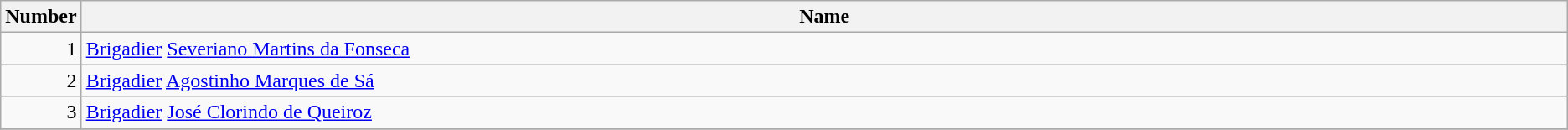<table class="wikitable">
<tr>
<th width="5%">Number</th>
<th>Name</th>
</tr>
<tr>
<td align=right>1</td>
<td rowspan=1><a href='#'>Brigadier</a> <a href='#'>Severiano Martins da Fonseca</a></td>
</tr>
<tr>
<td align=right>2</td>
<td><a href='#'>Brigadier</a> <a href='#'>Agostinho Marques de Sá</a></td>
</tr>
<tr>
<td align=right>3</td>
<td><a href='#'>Brigadier</a> <a href='#'>José Clorindo de Queiroz</a></td>
</tr>
<tr>
</tr>
</table>
